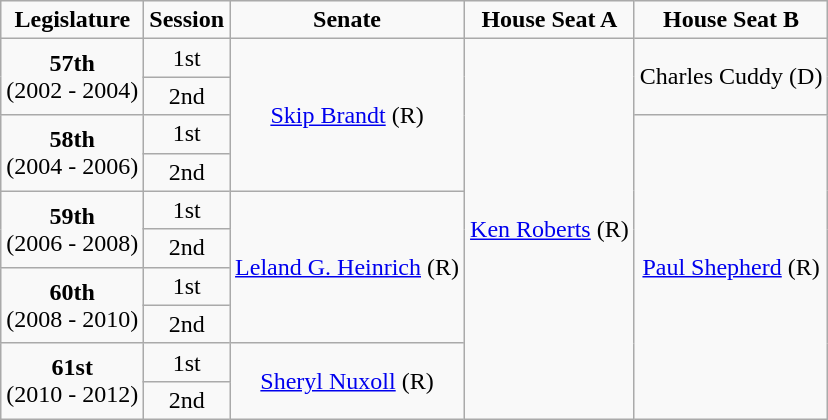<table class=wikitable style="text-align:center">
<tr>
<td><strong>Legislature</strong></td>
<td><strong>Session</strong></td>
<td><strong>Senate</strong></td>
<td><strong>House Seat A</strong></td>
<td><strong>House Seat B</strong></td>
</tr>
<tr>
<td rowspan="2" colspan="1" style="text-align: center;"><strong>57th</strong> <br> (2002 - 2004)</td>
<td>1st</td>
<td rowspan="4" colspan="1" style="text-align: center;" ><a href='#'>Skip Brandt</a> (R)</td>
<td rowspan="10" colspan="1" style="text-align: center;" ><a href='#'>Ken Roberts</a> (R)</td>
<td rowspan="2" colspan="1" style="text-align: center;" >Charles Cuddy (D)</td>
</tr>
<tr>
<td>2nd</td>
</tr>
<tr>
<td rowspan="2" colspan="1" style="text-align: center;"><strong>58th</strong> <br> (2004 - 2006)</td>
<td>1st</td>
<td rowspan="8" colspan="1" style="text-align: center;" ><a href='#'>Paul Shepherd</a> (R)</td>
</tr>
<tr>
<td>2nd</td>
</tr>
<tr>
<td rowspan="2" colspan="1" style="text-align: center;"><strong>59th</strong> <br> (2006 - 2008)</td>
<td>1st</td>
<td rowspan="4" colspan="1" style="text-align: center;" ><a href='#'>Leland G. Heinrich</a> (R)</td>
</tr>
<tr>
<td>2nd</td>
</tr>
<tr>
<td rowspan="2" colspan="1" style="text-align: center;"><strong>60th</strong> <br> (2008 - 2010)</td>
<td>1st</td>
</tr>
<tr>
<td>2nd</td>
</tr>
<tr>
<td rowspan="2" colspan="1" style="text-align: center;"><strong>61st</strong> <br> (2010 - 2012)</td>
<td>1st</td>
<td rowspan="2" colspan="1" style="text-align: center;" ><a href='#'>Sheryl Nuxoll</a> (R)</td>
</tr>
<tr>
<td>2nd</td>
</tr>
</table>
